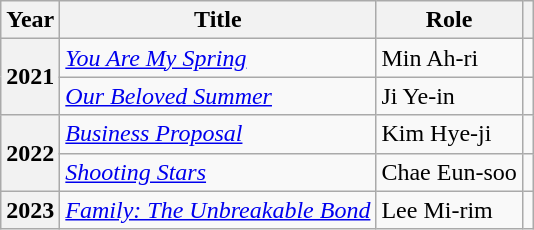<table class="wikitable plainrowheaders sortable">
<tr>
<th scope="col">Year</th>
<th scope="col">Title</th>
<th scope="col">Role</th>
<th scope="col" class="unsortable"></th>
</tr>
<tr>
<th scope="row" rowspan=2>2021</th>
<td><em><a href='#'>You Are My Spring</a></em></td>
<td>Min Ah-ri</td>
<td style="text-align:center"></td>
</tr>
<tr>
<td><em><a href='#'>Our Beloved Summer</a></em></td>
<td>Ji Ye-in</td>
<td style="text-align:center"></td>
</tr>
<tr>
<th scope="row" rowspan=2>2022</th>
<td><em><a href='#'>Business Proposal</a></em></td>
<td>Kim Hye-ji</td>
<td style="text-align:center"></td>
</tr>
<tr>
<td><em><a href='#'>Shooting Stars</a></em></td>
<td>Chae Eun-soo</td>
<td style="text-align:center"></td>
</tr>
<tr>
<th scope="row">2023</th>
<td><em><a href='#'>Family: The Unbreakable Bond</a></em></td>
<td>Lee Mi-rim</td>
<td style="text-align:center"></td>
</tr>
</table>
